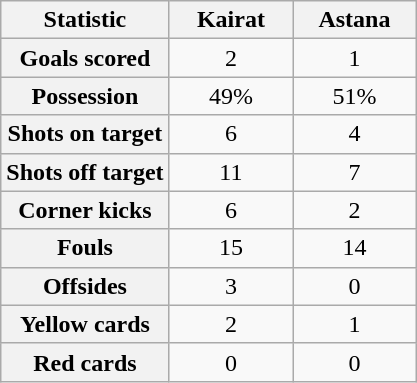<table class="wikitable plainrowheaders" style="text-align:center">
<tr>
<th scope="col">Statistic</th>
<th scope="col" style="width:75px">Kairat</th>
<th scope="col" style="width:75px">Astana</th>
</tr>
<tr>
<th scope=row>Goals scored</th>
<td>2</td>
<td>1</td>
</tr>
<tr>
<th scope=row>Possession</th>
<td>49%</td>
<td>51%</td>
</tr>
<tr>
<th scope=row>Shots on target</th>
<td>6</td>
<td>4</td>
</tr>
<tr>
<th scope=row>Shots off target</th>
<td>11</td>
<td>7</td>
</tr>
<tr>
<th scope=row>Corner kicks</th>
<td>6</td>
<td>2</td>
</tr>
<tr>
<th scope=row>Fouls</th>
<td>15</td>
<td>14</td>
</tr>
<tr>
<th scope=row>Offsides</th>
<td>3</td>
<td>0</td>
</tr>
<tr>
<th scope=row>Yellow cards</th>
<td>2</td>
<td>1</td>
</tr>
<tr>
<th scope=row>Red cards</th>
<td>0</td>
<td>0</td>
</tr>
</table>
